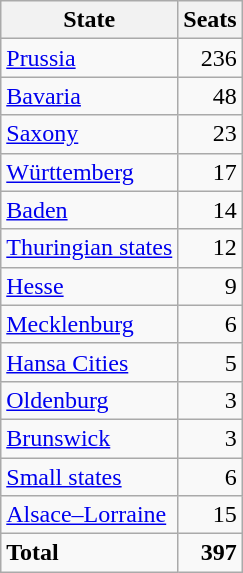<table class="wikitable floatright">
<tr>
<th>State</th>
<th>Seats</th>
</tr>
<tr>
<td><a href='#'>Prussia</a></td>
<td align="right">236</td>
</tr>
<tr>
<td><a href='#'>Bavaria</a></td>
<td align="right">48</td>
</tr>
<tr>
<td><a href='#'>Saxony</a></td>
<td align="right">23</td>
</tr>
<tr>
<td><a href='#'>Württemberg</a></td>
<td align="right">17</td>
</tr>
<tr>
<td><a href='#'>Baden</a></td>
<td align="right">14</td>
</tr>
<tr>
<td><a href='#'>Thuringian states</a></td>
<td align="right">12</td>
</tr>
<tr>
<td><a href='#'>Hesse</a></td>
<td align="right">9</td>
</tr>
<tr>
<td><a href='#'>Mecklenburg</a></td>
<td align="right">6</td>
</tr>
<tr>
<td><a href='#'>Hansa Cities</a></td>
<td align="right">5</td>
</tr>
<tr>
<td><a href='#'>Oldenburg</a></td>
<td align="right">3</td>
</tr>
<tr>
<td><a href='#'>Brunswick</a></td>
<td align="right">3</td>
</tr>
<tr>
<td><a href='#'>Small states</a></td>
<td align="right">6</td>
</tr>
<tr>
<td><a href='#'>Alsace–Lorraine</a></td>
<td align="right">15</td>
</tr>
<tr>
<td><strong>Total</strong></td>
<td align="right"><strong>397</strong></td>
</tr>
</table>
